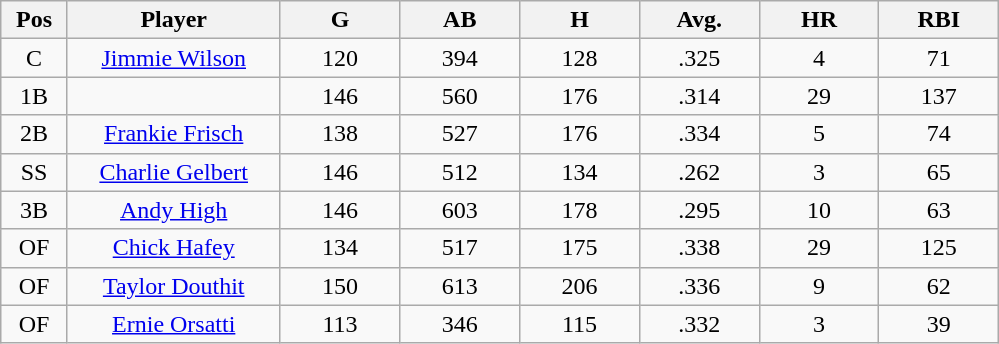<table class="wikitable sortable">
<tr>
<th bgcolor="#DDDDFF" width="5%">Pos</th>
<th bgcolor="#DDDDFF" width="16%">Player</th>
<th bgcolor="#DDDDFF" width="9%">G</th>
<th bgcolor="#DDDDFF" width="9%">AB</th>
<th bgcolor="#DDDDFF" width="9%">H</th>
<th bgcolor="#DDDDFF" width="9%">Avg.</th>
<th bgcolor="#DDDDFF" width="9%">HR</th>
<th bgcolor="#DDDDFF" width="9%">RBI</th>
</tr>
<tr align="center">
<td>C</td>
<td><a href='#'>Jimmie Wilson</a></td>
<td>120</td>
<td>394</td>
<td>128</td>
<td>.325</td>
<td>4</td>
<td>71</td>
</tr>
<tr align=center>
<td>1B</td>
<td></td>
<td>146</td>
<td>560</td>
<td>176</td>
<td>.314</td>
<td>29</td>
<td>137</td>
</tr>
<tr align="center">
<td>2B</td>
<td><a href='#'>Frankie Frisch</a></td>
<td>138</td>
<td>527</td>
<td>176</td>
<td>.334</td>
<td>5</td>
<td>74</td>
</tr>
<tr align=center>
<td>SS</td>
<td><a href='#'>Charlie Gelbert</a></td>
<td>146</td>
<td>512</td>
<td>134</td>
<td>.262</td>
<td>3</td>
<td>65</td>
</tr>
<tr align=center>
<td>3B</td>
<td><a href='#'>Andy High</a></td>
<td>146</td>
<td>603</td>
<td>178</td>
<td>.295</td>
<td>10</td>
<td>63</td>
</tr>
<tr align=center>
<td>OF</td>
<td><a href='#'>Chick Hafey</a></td>
<td>134</td>
<td>517</td>
<td>175</td>
<td>.338</td>
<td>29</td>
<td>125</td>
</tr>
<tr align=center>
<td>OF</td>
<td><a href='#'>Taylor Douthit</a></td>
<td>150</td>
<td>613</td>
<td>206</td>
<td>.336</td>
<td>9</td>
<td>62</td>
</tr>
<tr align=center>
<td>OF</td>
<td><a href='#'>Ernie Orsatti</a></td>
<td>113</td>
<td>346</td>
<td>115</td>
<td>.332</td>
<td>3</td>
<td>39</td>
</tr>
</table>
